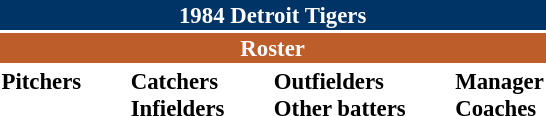<table class="toccolours" style="font-size: 95%;">
<tr>
<th colspan="10" style="background-color: #003366; color: white; text-align: center;">1984 Detroit Tigers</th>
</tr>
<tr>
<td colspan="10" style="background-color: #bd5d29; color: white; text-align: center;"><strong>Roster</strong></td>
</tr>
<tr>
<td valign="top"><strong>Pitchers</strong><br>












</td>
<td width="25px"></td>
<td valign="top"><strong>Catchers</strong><br>


<strong>Infielders</strong>








</td>
<td width="25px"></td>
<td valign="top"><strong>Outfielders</strong><br>






<strong>Other batters</strong>

</td>
<td width="25px"></td>
<td valign="top"><strong>Manager</strong><br>
<strong>Coaches</strong>




</td>
</tr>
<tr>
</tr>
</table>
